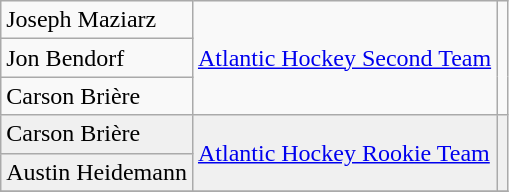<table class="wikitable">
<tr>
<td>Joseph Maziarz</td>
<td rowspan=3><a href='#'>Atlantic Hockey Second Team</a></td>
<td rowspan=3></td>
</tr>
<tr>
<td>Jon Bendorf</td>
</tr>
<tr>
<td>Carson Brière</td>
</tr>
<tr bgcolor=f0f0f0>
<td>Carson Brière</td>
<td rowspan=2><a href='#'>Atlantic Hockey Rookie Team</a></td>
<td rowspan=2></td>
</tr>
<tr bgcolor=f0f0f0>
<td>Austin Heidemann</td>
</tr>
<tr>
</tr>
</table>
